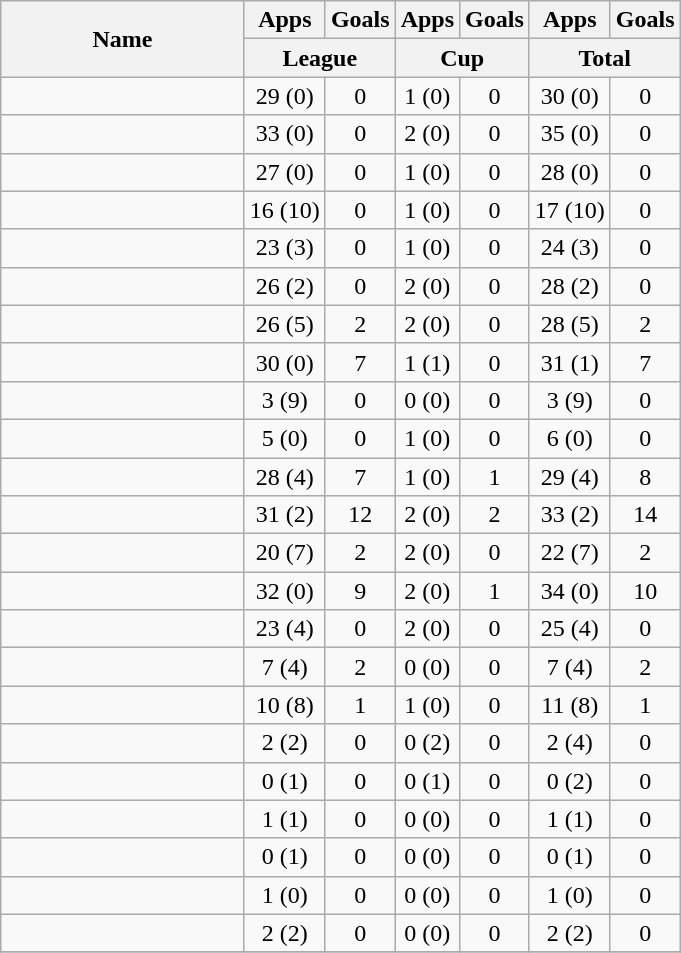<table class="wikitable sortable" style="text-align:center">
<tr>
<th rowspan="2" width="155">Name</th>
<th>Apps</th>
<th>Goals</th>
<th>Apps</th>
<th>Goals</th>
<th>Apps</th>
<th>Goals</th>
</tr>
<tr class="unsortable">
<th colspan="2" width="55">League</th>
<th colspan="2" width="55">Cup</th>
<th colspan="2" width="55">Total</th>
</tr>
<tr>
<td align="left"> </td>
<td>29 (0)</td>
<td>0</td>
<td>1 (0)</td>
<td>0</td>
<td>30 (0)</td>
<td>0</td>
</tr>
<tr>
<td align="left"> </td>
<td>33 (0)</td>
<td>0</td>
<td>2 (0)</td>
<td>0</td>
<td>35 (0)</td>
<td>0</td>
</tr>
<tr>
<td align="left"> </td>
<td>27 (0)</td>
<td>0</td>
<td>1 (0)</td>
<td>0</td>
<td>28 (0)</td>
<td>0</td>
</tr>
<tr>
<td align="left"> </td>
<td>16 (10)</td>
<td>0</td>
<td>1 (0)</td>
<td>0</td>
<td>17 (10)</td>
<td>0</td>
</tr>
<tr>
<td align="left"> </td>
<td>23 (3)</td>
<td>0</td>
<td>1 (0)</td>
<td>0</td>
<td>24 (3)</td>
<td>0</td>
</tr>
<tr>
<td align="left"> </td>
<td>26 (2)</td>
<td>0</td>
<td>2 (0)</td>
<td>0</td>
<td>28 (2)</td>
<td>0</td>
</tr>
<tr>
<td align="left"> </td>
<td>26 (5)</td>
<td>2</td>
<td>2 (0)</td>
<td>0</td>
<td>28 (5)</td>
<td>2</td>
</tr>
<tr>
<td align="left"> </td>
<td>30 (0)</td>
<td>7</td>
<td>1 (1)</td>
<td>0</td>
<td>31 (1)</td>
<td>7</td>
</tr>
<tr>
<td align="left"> </td>
<td>3 (9)</td>
<td>0</td>
<td>0 (0)</td>
<td>0</td>
<td>3 (9)</td>
<td>0</td>
</tr>
<tr>
<td align="left"> </td>
<td>5 (0)</td>
<td>0</td>
<td>1 (0)</td>
<td>0</td>
<td>6 (0)</td>
<td>0</td>
</tr>
<tr>
<td align="left"> </td>
<td>28 (4)</td>
<td>7</td>
<td>1 (0)</td>
<td>1</td>
<td>29 (4)</td>
<td>8</td>
</tr>
<tr>
<td align="left"> </td>
<td>31 (2)</td>
<td>12</td>
<td>2 (0)</td>
<td>2</td>
<td>33 (2)</td>
<td>14</td>
</tr>
<tr>
<td align="left"> </td>
<td>20 (7)</td>
<td>2</td>
<td>2 (0)</td>
<td>0</td>
<td>22 (7)</td>
<td>2</td>
</tr>
<tr>
<td align="left"> </td>
<td>32 (0)</td>
<td>9</td>
<td>2 (0)</td>
<td>1</td>
<td>34 (0)</td>
<td>10</td>
</tr>
<tr>
<td align="left"> </td>
<td>23 (4)</td>
<td>0</td>
<td>2 (0)</td>
<td>0</td>
<td>25 (4)</td>
<td>0</td>
</tr>
<tr>
<td align="left"> </td>
<td>7 (4)</td>
<td>2</td>
<td>0 (0)</td>
<td>0</td>
<td>7 (4)</td>
<td>2</td>
</tr>
<tr>
<td align="left"> </td>
<td>10 (8)</td>
<td>1</td>
<td>1 (0)</td>
<td>0</td>
<td>11 (8)</td>
<td>1</td>
</tr>
<tr>
<td align="left"> </td>
<td>2 (2)</td>
<td>0</td>
<td>0 (2)</td>
<td>0</td>
<td>2 (4)</td>
<td>0</td>
</tr>
<tr>
<td align="left"> </td>
<td>0 (1)</td>
<td>0</td>
<td>0 (1)</td>
<td>0</td>
<td>0 (2)</td>
<td>0</td>
</tr>
<tr>
<td align="left"> </td>
<td>1 (1)</td>
<td>0</td>
<td>0 (0)</td>
<td>0</td>
<td>1 (1)</td>
<td>0</td>
</tr>
<tr>
<td align="left"> </td>
<td>0 (1)</td>
<td>0</td>
<td>0 (0)</td>
<td>0</td>
<td>0 (1)</td>
<td>0</td>
</tr>
<tr>
<td align="left"> </td>
<td>1 (0)</td>
<td>0</td>
<td>0 (0)</td>
<td>0</td>
<td>1 (0)</td>
<td>0</td>
</tr>
<tr>
<td align="left"> </td>
<td>2 (2)</td>
<td>0</td>
<td>0 (0)</td>
<td>0</td>
<td>2 (2)</td>
<td>0</td>
</tr>
<tr>
</tr>
</table>
